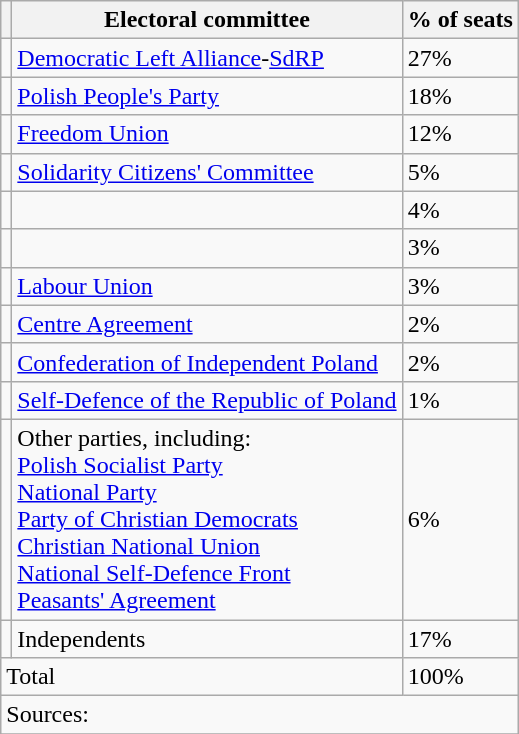<table class="wikitable">
<tr>
<th></th>
<th>Electoral committee</th>
<th>% of seats</th>
</tr>
<tr>
<td></td>
<td><a href='#'>Democratic Left Alliance</a>-<a href='#'>SdRP</a></td>
<td>27%</td>
</tr>
<tr>
<td></td>
<td><a href='#'>Polish People's Party</a></td>
<td>18%</td>
</tr>
<tr>
<td></td>
<td><a href='#'>Freedom Union</a></td>
<td>12%</td>
</tr>
<tr>
<td></td>
<td><a href='#'>Solidarity Citizens' Committee</a></td>
<td>5%</td>
</tr>
<tr>
<td></td>
<td></td>
<td>4%</td>
</tr>
<tr>
<td></td>
<td></td>
<td>3%</td>
</tr>
<tr>
<td></td>
<td><a href='#'>Labour Union</a></td>
<td>3%</td>
</tr>
<tr>
<td></td>
<td><a href='#'>Centre Agreement</a></td>
<td>2%</td>
</tr>
<tr>
<td></td>
<td><a href='#'>Confederation of Independent Poland</a></td>
<td>2%</td>
</tr>
<tr>
<td></td>
<td><a href='#'>Self-Defence of the Republic of Poland</a></td>
<td>1%</td>
</tr>
<tr>
<td><br><br><br><br><br><br></td>
<td>Other parties, including:<br><a href='#'>Polish Socialist Party</a><br><a href='#'>National Party</a><br><a href='#'>Party of Christian Democrats</a><br><a href='#'>Christian National Union</a><br><a href='#'>National Self-Defence Front</a><br><a href='#'>Peasants' Agreement</a></td>
<td>6%</td>
</tr>
<tr>
<td></td>
<td>Independents</td>
<td>17%</td>
</tr>
<tr>
<td colspan="2">Total</td>
<td>100%</td>
</tr>
<tr>
<td colspan="3">Sources:</td>
</tr>
<tr>
</tr>
</table>
